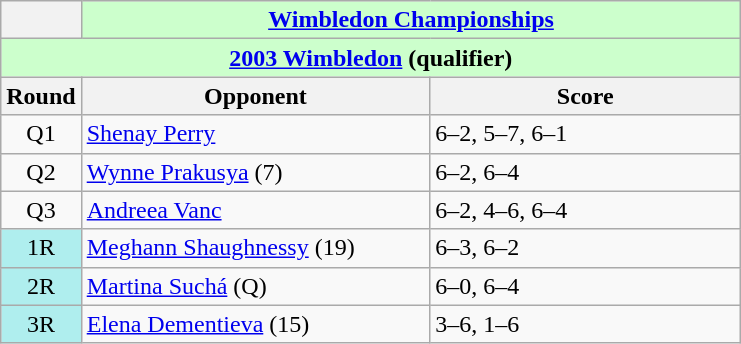<table class="wikitable collapsible collapsed">
<tr>
<th></th>
<th colspan=2 style="background:#cfc;"><a href='#'>Wimbledon Championships</a></th>
</tr>
<tr>
<th colspan=3 style="background:#cfc;"><a href='#'>2003 Wimbledon</a> (qualifier)</th>
</tr>
<tr>
<th>Round</th>
<th width=225>Opponent</th>
<th width=200>Score</th>
</tr>
<tr>
<td style="text-align:center;">Q1</td>
<td> <a href='#'>Shenay Perry</a></td>
<td>6–2, 5–7, 6–1</td>
</tr>
<tr>
<td style="text-align:center;">Q2</td>
<td> <a href='#'>Wynne Prakusya</a> (7)</td>
<td>6–2, 6–4</td>
</tr>
<tr>
<td style="text-align:center;">Q3</td>
<td> <a href='#'>Andreea Vanc</a></td>
<td>6–2, 4–6, 6–4</td>
</tr>
<tr>
<td style="text-align:center; background:#afeeee;">1R</td>
<td> <a href='#'>Meghann Shaughnessy</a> (19)</td>
<td>6–3, 6–2</td>
</tr>
<tr>
<td style="text-align:center; background:#afeeee;">2R</td>
<td> <a href='#'>Martina Suchá</a> (Q)</td>
<td>6–0, 6–4</td>
</tr>
<tr>
<td style="text-align:center; background:#afeeee;">3R</td>
<td> <a href='#'>Elena Dementieva</a> (15)</td>
<td>3–6, 1–6</td>
</tr>
</table>
